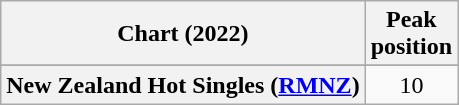<table class="wikitable plainrowheaders" style="text-align:center">
<tr>
<th scope="col">Chart (2022)</th>
<th scope="col">Peak<br>position</th>
</tr>
<tr>
</tr>
<tr>
<th scope="row">New Zealand Hot Singles (<a href='#'>RMNZ</a>)</th>
<td>10</td>
</tr>
</table>
